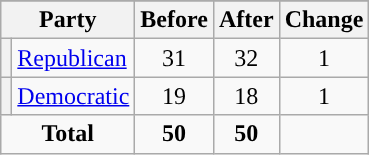<table class="wikitable" style="text-align:center;">
<tr>
</tr>
<tr>
<th colspan=2>Party</th>
<th>Before</th>
<th>After</th>
<th>Change</th>
</tr>
<tr>
<th style="background-color:"></th>
<td style="text-align:left;"><a href='#'>Republican</a></td>
<td>31</td>
<td>32</td>
<td> 1</td>
</tr>
<tr>
<th style="background-color:"></th>
<td style="text-align:left;"><a href='#'>Democratic</a></td>
<td>19</td>
<td>18</td>
<td> 1</td>
</tr>
<tr>
<td colspan=2><strong>Total</strong></td>
<td><strong>50</strong></td>
<td><strong>50</strong></td>
<td></td>
</tr>
</table>
